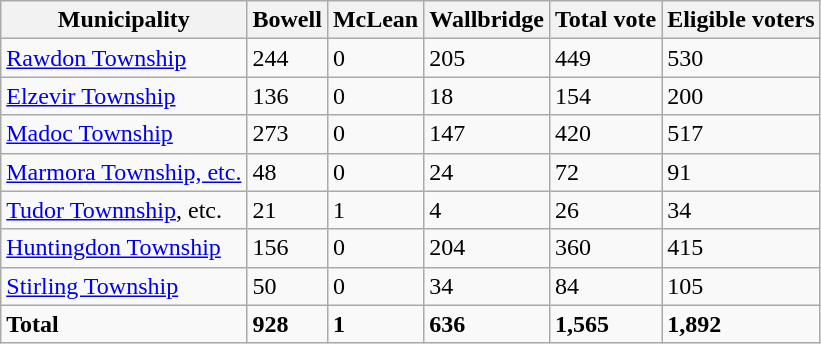<table class="wikitable sortable">
<tr>
<th>Municipality</th>
<th>Bowell</th>
<th>McLean</th>
<th>Wallbridge</th>
<th>Total vote</th>
<th>Eligible voters</th>
</tr>
<tr>
<td><a href='#'>Rawdon Township</a></td>
<td>244</td>
<td>0</td>
<td>205</td>
<td>449</td>
<td>530</td>
</tr>
<tr>
<td><a href='#'>Elzevir Township</a></td>
<td>136</td>
<td>0</td>
<td>18</td>
<td>154</td>
<td>200</td>
</tr>
<tr>
<td><a href='#'>Madoc Township</a></td>
<td>273</td>
<td>0</td>
<td>147</td>
<td>420</td>
<td>517</td>
</tr>
<tr>
<td><a href='#'>Marmora Township, etc.</a></td>
<td>48</td>
<td>0</td>
<td>24</td>
<td>72</td>
<td>91</td>
</tr>
<tr>
<td><a href='#'>Tudor Townnship</a>, etc.</td>
<td>21</td>
<td>1</td>
<td>4</td>
<td>26</td>
<td>34</td>
</tr>
<tr>
<td><a href='#'>Huntingdon Township</a></td>
<td>156</td>
<td>0</td>
<td>204</td>
<td>360</td>
<td>415</td>
</tr>
<tr>
<td><a href='#'>Stirling Township</a></td>
<td>50</td>
<td>0</td>
<td>34</td>
<td>84</td>
<td>105</td>
</tr>
<tr>
<td><strong>Total</strong></td>
<td><strong>928</strong></td>
<td><strong>1</strong></td>
<td><strong>636</strong></td>
<td><strong>1,565</strong></td>
<td><strong>1,892</strong></td>
</tr>
</table>
